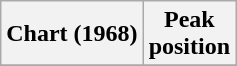<table class="wikitable sortable">
<tr>
<th>Chart (1968)</th>
<th>Peak<br>position</th>
</tr>
<tr>
</tr>
</table>
